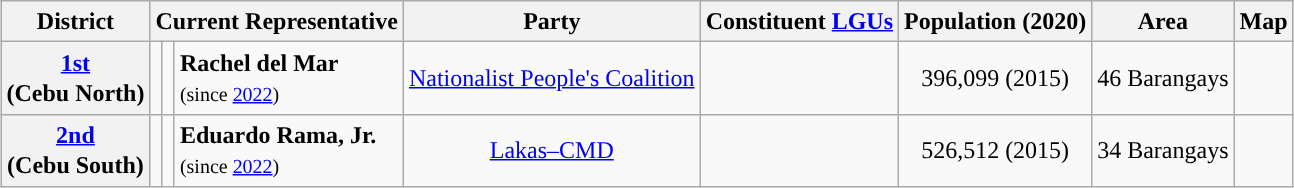<table class="wikitable sortable" style="margin: 1em auto; font-size:100%; line-height:20px; text-align:center">
<tr>
<th>District</th>
<th colspan="3">Current Representative</th>
<th>Party</th>
<th>Constituent <a href='#'>LGUs</a></th>
<th>Population (2020)</th>
<th>Area</th>
<th>Map</th>
</tr>
<tr>
<th><a href='#'>1st</a><br> (Cebu North)</th>
<td style="background:"></td>
<td></td>
<td style="text-align:left;"><strong>Rachel del Mar</strong><br><small>(since <a href='#'>2022</a>)</small></td>
<td><a href='#'>Nationalist People's Coalition</a></td>
<td></td>
<td>396,099 (2015)</td>
<td>46 Barangays</td>
<td></td>
</tr>
<tr>
<th><a href='#'>2nd</a> <br> (Cebu South)</th>
<td style="background:"></td>
<td></td>
<td style="text-align:left;"><strong>Eduardo Rama, Jr.</strong><br><small>(since <a href='#'>2022</a>)</small></td>
<td><a href='#'>Lakas–CMD</a></td>
<td></td>
<td>526,512 (2015)</td>
<td>34 Barangays</td>
<td></td>
</tr>
</table>
